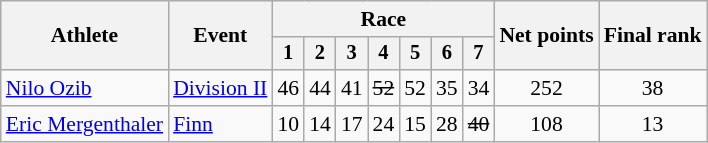<table class="wikitable" style="font-size:90%">
<tr>
<th rowspan=2>Athlete</th>
<th rowspan=2>Event</th>
<th colspan=7>Race</th>
<th rowspan=2>Net points</th>
<th rowspan=2>Final rank</th>
</tr>
<tr style="font-size:95%">
<th>1</th>
<th>2</th>
<th>3</th>
<th>4</th>
<th>5</th>
<th>6</th>
<th>7</th>
</tr>
<tr align=center>
<td align=left><a href='#'>Nilo Ozib</a></td>
<td align=left><a href='#'>Division II</a></td>
<td>46</td>
<td>44</td>
<td>41</td>
<td><s>52</s></td>
<td>52</td>
<td>35</td>
<td>34</td>
<td>252</td>
<td>38</td>
</tr>
<tr align=center>
<td align=left><a href='#'>Eric Mergenthaler</a></td>
<td align=left><a href='#'>Finn</a></td>
<td>10</td>
<td>14</td>
<td>17</td>
<td>24</td>
<td>15</td>
<td>28</td>
<td><s>40</s></td>
<td>108</td>
<td>13</td>
</tr>
</table>
